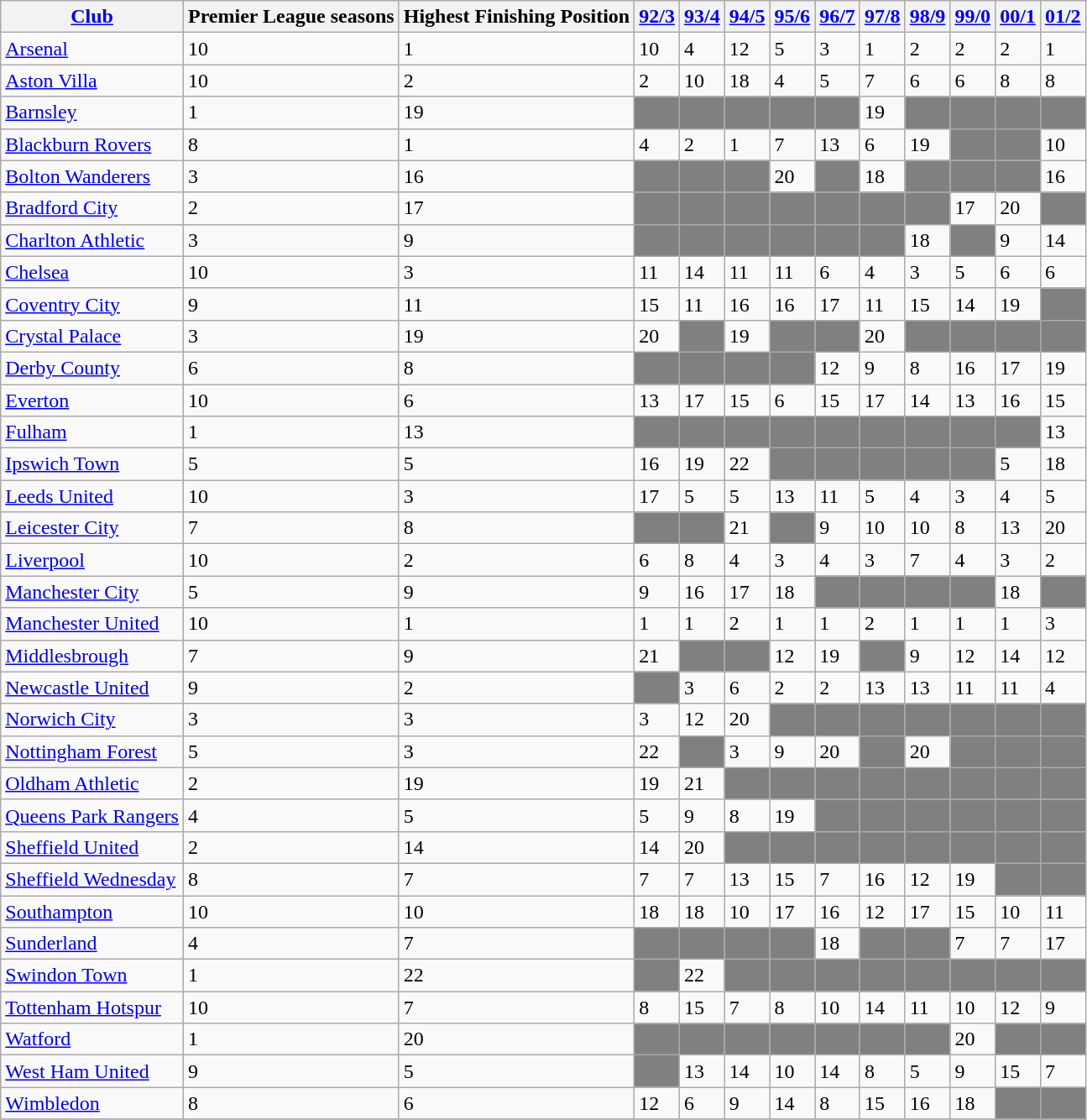<table class="wikitable sortable">
<tr>
<th><a href='#'>Club</a></th>
<th>Premier League seasons</th>
<th>Highest Finishing Position</th>
<th><a href='#'>92/3</a></th>
<th><a href='#'>93/4</a></th>
<th><a href='#'>94/5</a></th>
<th><a href='#'>95/6</a></th>
<th><a href='#'>96/7</a></th>
<th><a href='#'>97/8</a></th>
<th><a href='#'>98/9</a></th>
<th><a href='#'>99/0</a></th>
<th><a href='#'>00/1</a></th>
<th><a href='#'>01/2</a></th>
</tr>
<tr>
<td><a href='#'>Arsenal</a></td>
<td>10</td>
<td>1</td>
<td>10</td>
<td>4</td>
<td>12</td>
<td>5</td>
<td>3</td>
<td>1</td>
<td>2</td>
<td>2</td>
<td>2</td>
<td>1</td>
</tr>
<tr --->
<td><a href='#'>Aston Villa</a></td>
<td>10</td>
<td>2</td>
<td>2</td>
<td>10</td>
<td>18</td>
<td>4</td>
<td>5</td>
<td>7</td>
<td>6</td>
<td>6</td>
<td>8</td>
<td>8</td>
</tr>
<tr --->
<td><a href='#'>Barnsley</a></td>
<td>1</td>
<td>19</td>
<td style=background:grey></td>
<td style=background:grey></td>
<td style=background:grey></td>
<td style=background:grey></td>
<td style=background:grey></td>
<td>19</td>
<td style=background:grey></td>
<td style=background:grey></td>
<td style=background:grey></td>
<td style=background:grey></td>
</tr>
<tr --->
<td><a href='#'>Blackburn Rovers</a></td>
<td>8</td>
<td>1</td>
<td>4</td>
<td>2</td>
<td>1</td>
<td>7</td>
<td>13</td>
<td>6</td>
<td>19</td>
<td style=background:grey></td>
<td style=background:grey></td>
<td>10</td>
</tr>
<tr --->
<td><a href='#'>Bolton Wanderers</a></td>
<td>3</td>
<td>16</td>
<td style=background:grey></td>
<td style=background:grey></td>
<td style=background:grey></td>
<td>20</td>
<td style=background:grey></td>
<td>18</td>
<td style=background:grey></td>
<td style=background:grey></td>
<td style=background:grey></td>
<td>16</td>
</tr>
<tr --->
<td><a href='#'>Bradford City</a></td>
<td>2</td>
<td>17</td>
<td style=background:grey></td>
<td style=background:grey></td>
<td style=background:grey></td>
<td style=background:grey></td>
<td style=background:grey></td>
<td style=background:grey></td>
<td style=background:grey></td>
<td>17</td>
<td>20</td>
<td style=background:grey></td>
</tr>
<tr --->
<td><a href='#'>Charlton Athletic</a></td>
<td>3</td>
<td>9</td>
<td style=background:grey></td>
<td style=background:grey></td>
<td style=background:grey></td>
<td style=background:grey></td>
<td style=background:grey></td>
<td style=background:grey></td>
<td>18</td>
<td style=background:grey></td>
<td>9</td>
<td>14</td>
</tr>
<tr --->
<td><a href='#'>Chelsea</a></td>
<td>10</td>
<td>3</td>
<td>11</td>
<td>14</td>
<td>11</td>
<td>11</td>
<td>6</td>
<td>4</td>
<td>3</td>
<td>5</td>
<td>6</td>
<td>6</td>
</tr>
<tr --->
<td><a href='#'>Coventry City</a></td>
<td>9</td>
<td>11</td>
<td>15</td>
<td>11</td>
<td>16</td>
<td>16</td>
<td>17</td>
<td>11</td>
<td>15</td>
<td>14</td>
<td>19</td>
<td style=background:grey></td>
</tr>
<tr --->
<td><a href='#'>Crystal Palace</a></td>
<td>3</td>
<td>19</td>
<td>20</td>
<td style=background:grey></td>
<td>19</td>
<td style=background:grey></td>
<td style=background:grey></td>
<td>20</td>
<td style=background:grey></td>
<td style=background:grey></td>
<td style=background:grey></td>
<td style=background:grey></td>
</tr>
<tr --->
<td><a href='#'>Derby County</a></td>
<td>6</td>
<td>8</td>
<td style=background:grey></td>
<td style=background:grey></td>
<td style=background:grey></td>
<td style=background:grey></td>
<td>12</td>
<td>9</td>
<td>8</td>
<td>16</td>
<td>17</td>
<td>19</td>
</tr>
<tr --->
<td><a href='#'>Everton</a></td>
<td>10</td>
<td>6</td>
<td>13</td>
<td>17</td>
<td>15</td>
<td>6</td>
<td>15</td>
<td>17</td>
<td>14</td>
<td>13</td>
<td>16</td>
<td>15</td>
</tr>
<tr --->
<td><a href='#'>Fulham</a></td>
<td>1</td>
<td>13</td>
<td style=background:grey></td>
<td style=background:grey></td>
<td style=background:grey></td>
<td style=background:grey></td>
<td style=background:grey></td>
<td style=background:grey></td>
<td style=background:grey></td>
<td style=background:grey></td>
<td style=background:grey></td>
<td>13</td>
</tr>
<tr --->
<td><a href='#'>Ipswich Town</a></td>
<td>5</td>
<td>5</td>
<td>16</td>
<td>19</td>
<td>22</td>
<td style=background:grey></td>
<td style=background:grey></td>
<td style=background:grey></td>
<td style=background:grey></td>
<td style=background:grey></td>
<td>5</td>
<td>18</td>
</tr>
<tr --->
<td><a href='#'>Leeds United</a></td>
<td>10</td>
<td>3</td>
<td>17</td>
<td>5</td>
<td>5</td>
<td>13</td>
<td>11</td>
<td>5</td>
<td>4</td>
<td>3</td>
<td>4</td>
<td>5</td>
</tr>
<tr --->
<td><a href='#'>Leicester City</a></td>
<td>7</td>
<td>8</td>
<td style=background:grey></td>
<td style=background:grey></td>
<td>21</td>
<td style=background:grey></td>
<td>9</td>
<td>10</td>
<td>10</td>
<td>8</td>
<td>13</td>
<td>20</td>
</tr>
<tr --->
<td><a href='#'>Liverpool</a></td>
<td>10</td>
<td>2</td>
<td>6</td>
<td>8</td>
<td>4</td>
<td>3</td>
<td>4</td>
<td>3</td>
<td>7</td>
<td>4</td>
<td>3</td>
<td>2</td>
</tr>
<tr --->
<td><a href='#'>Manchester City</a></td>
<td>5</td>
<td>9</td>
<td>9</td>
<td>16</td>
<td>17</td>
<td>18</td>
<td style=background:grey></td>
<td style=background:grey></td>
<td style=background:grey></td>
<td style=background:grey></td>
<td>18</td>
<td style=background:grey></td>
</tr>
<tr --->
<td><a href='#'>Manchester United</a></td>
<td>10</td>
<td>1</td>
<td>1</td>
<td>1</td>
<td>2</td>
<td>1</td>
<td>1</td>
<td>2</td>
<td>1</td>
<td>1</td>
<td>1</td>
<td>3</td>
</tr>
<tr --->
<td><a href='#'>Middlesbrough</a></td>
<td>7</td>
<td>9</td>
<td>21</td>
<td style=background:grey></td>
<td style=background:grey></td>
<td>12</td>
<td>19</td>
<td style=background:grey></td>
<td>9</td>
<td>12</td>
<td>14</td>
<td>12</td>
</tr>
<tr --->
<td><a href='#'>Newcastle United</a></td>
<td>9</td>
<td>2</td>
<td style=background:grey></td>
<td>3</td>
<td>6</td>
<td>2</td>
<td>2</td>
<td>13</td>
<td>13</td>
<td>11</td>
<td>11</td>
<td>4</td>
</tr>
<tr --->
<td><a href='#'>Norwich City</a></td>
<td>3</td>
<td>3</td>
<td>3</td>
<td>12</td>
<td>20</td>
<td style=background:grey></td>
<td style=background:grey></td>
<td style=background:grey></td>
<td style=background:grey></td>
<td style=background:grey></td>
<td style=background:grey></td>
<td style=background:grey></td>
</tr>
<tr --->
<td><a href='#'>Nottingham Forest</a></td>
<td>5</td>
<td>3</td>
<td>22</td>
<td style=background:grey></td>
<td>3</td>
<td>9</td>
<td>20</td>
<td style=background:grey></td>
<td>20</td>
<td style=background:grey></td>
<td style=background:grey></td>
<td style=background:grey></td>
</tr>
<tr --->
<td><a href='#'>Oldham Athletic</a></td>
<td>2</td>
<td>19</td>
<td>19</td>
<td>21</td>
<td style=background:grey></td>
<td style=background:grey></td>
<td style=background:grey></td>
<td style=background:grey></td>
<td style=background:grey></td>
<td style=background:grey></td>
<td style=background:grey></td>
<td style=background:grey></td>
</tr>
<tr --->
<td><a href='#'>Queens Park Rangers</a></td>
<td>4</td>
<td>5</td>
<td>5</td>
<td>9</td>
<td>8</td>
<td>19</td>
<td style=background:grey></td>
<td style=background:grey></td>
<td style=background:grey></td>
<td style=background:grey></td>
<td style=background:grey></td>
<td style=background:grey></td>
</tr>
<tr --->
<td><a href='#'>Sheffield United</a></td>
<td>2</td>
<td>14</td>
<td>14</td>
<td>20</td>
<td style=background:grey></td>
<td style=background:grey></td>
<td style=background:grey></td>
<td style=background:grey></td>
<td style=background:grey></td>
<td style=background:grey></td>
<td style=background:grey></td>
<td style=background:grey></td>
</tr>
<tr --->
<td><a href='#'>Sheffield Wednesday</a></td>
<td>8</td>
<td>7</td>
<td>7</td>
<td>7</td>
<td>13</td>
<td>15</td>
<td>7</td>
<td>16</td>
<td>12</td>
<td>19</td>
<td style=background:grey></td>
<td style=background:grey></td>
</tr>
<tr --->
<td><a href='#'>Southampton</a></td>
<td>10</td>
<td>10</td>
<td>18</td>
<td>18</td>
<td>10</td>
<td>17</td>
<td>16</td>
<td>12</td>
<td>17</td>
<td>15</td>
<td>10</td>
<td>11</td>
</tr>
<tr --->
<td><a href='#'>Sunderland</a></td>
<td>4</td>
<td>7</td>
<td style=background:grey></td>
<td style=background:grey></td>
<td style=background:grey></td>
<td style=background:grey></td>
<td>18</td>
<td style=background:grey></td>
<td style=background:grey></td>
<td>7</td>
<td>7</td>
<td>17</td>
</tr>
<tr --->
<td><a href='#'>Swindon Town</a></td>
<td>1</td>
<td>22</td>
<td style=background:grey></td>
<td>22</td>
<td style=background:grey></td>
<td style=background:grey></td>
<td style=background:grey></td>
<td style=background:grey></td>
<td style=background:grey></td>
<td style=background:grey></td>
<td style=background:grey></td>
<td style=background:grey></td>
</tr>
<tr --->
<td><a href='#'>Tottenham Hotspur</a></td>
<td>10</td>
<td>7</td>
<td>8</td>
<td>15</td>
<td>7</td>
<td>8</td>
<td>10</td>
<td>14</td>
<td>11</td>
<td>10</td>
<td>12</td>
<td>9</td>
</tr>
<tr --->
<td><a href='#'>Watford</a></td>
<td>1</td>
<td>20</td>
<td style=background:grey></td>
<td style=background:grey></td>
<td style=background:grey></td>
<td style=background:grey></td>
<td style=background:grey></td>
<td style=background:grey></td>
<td style=background:grey></td>
<td>20</td>
<td style=background:grey></td>
<td style=background:grey></td>
</tr>
<tr --->
<td><a href='#'>West Ham United</a></td>
<td>9</td>
<td>5</td>
<td style=background:grey></td>
<td>13</td>
<td>14</td>
<td>10</td>
<td>14</td>
<td>8</td>
<td>5</td>
<td>9</td>
<td>15</td>
<td>7</td>
</tr>
<tr --->
<td><a href='#'>Wimbledon</a></td>
<td>8</td>
<td>6</td>
<td>12</td>
<td>6</td>
<td>9</td>
<td>14</td>
<td>8</td>
<td>15</td>
<td>16</td>
<td>18</td>
<td style=background:grey></td>
<td style=background:grey></td>
</tr>
<tr --->
</tr>
</table>
